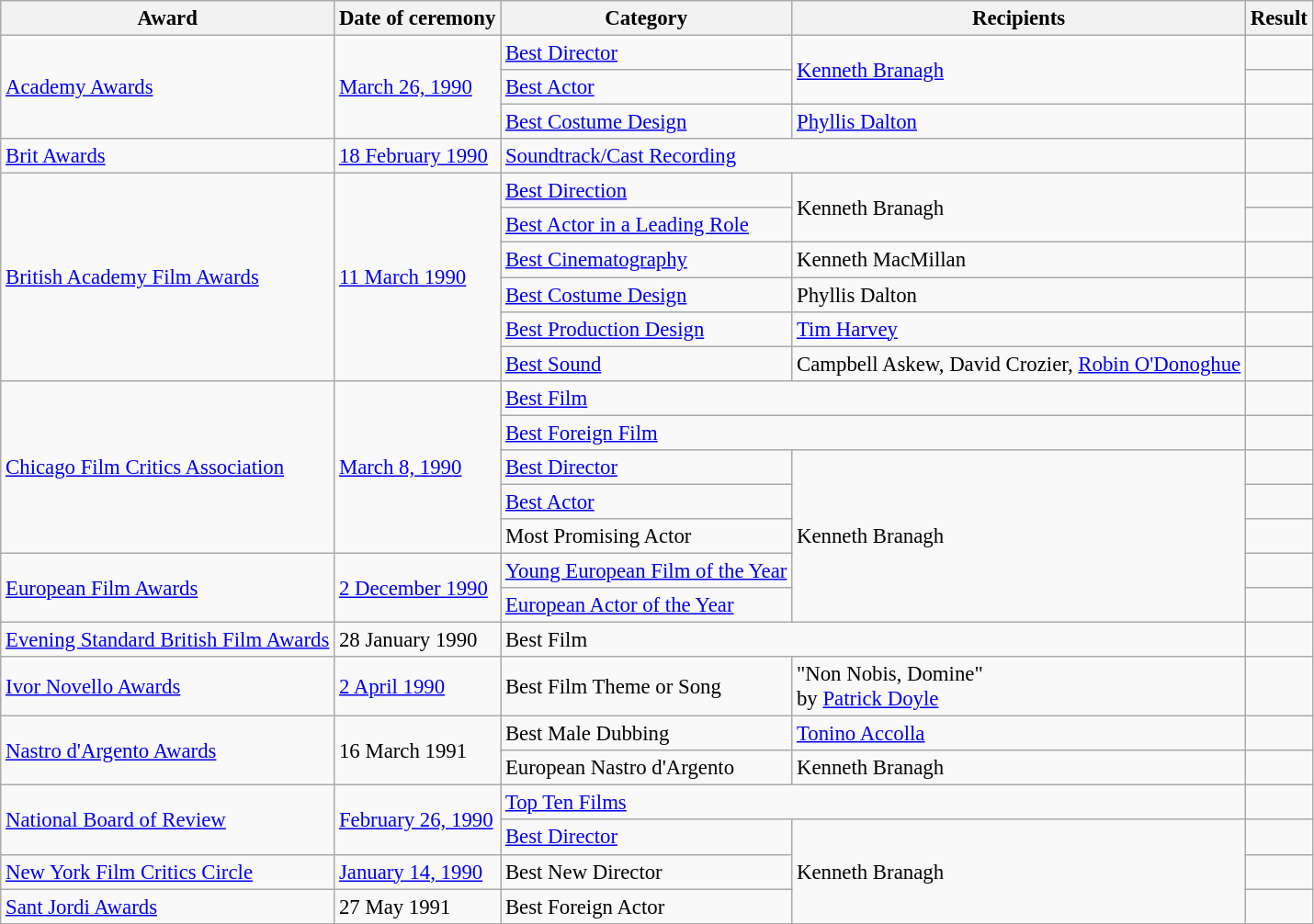<table class="wikitable plainrowheaders" style="font-size: 95%;">
<tr>
<th scope="col">Award</th>
<th scope="col">Date of ceremony</th>
<th scope="col">Category</th>
<th scope="col">Recipients</th>
<th scope="col">Result</th>
</tr>
<tr>
<td rowspan=3><a href='#'>Academy Awards</a></td>
<td rowspan=3><a href='#'>March 26, 1990</a></td>
<td><a href='#'>Best Director</a></td>
<td rowspan=2><a href='#'>Kenneth Branagh</a></td>
<td></td>
</tr>
<tr>
<td><a href='#'>Best Actor</a></td>
<td></td>
</tr>
<tr>
<td><a href='#'>Best Costume Design</a></td>
<td><a href='#'>Phyllis Dalton</a></td>
<td></td>
</tr>
<tr>
<td><a href='#'>Brit Awards</a></td>
<td><a href='#'>18 February 1990</a></td>
<td colspan=2><a href='#'>Soundtrack/Cast Recording</a></td>
<td></td>
</tr>
<tr>
<td rowspan=6><a href='#'>British Academy Film Awards</a></td>
<td rowspan=6><a href='#'>11 March 1990</a></td>
<td><a href='#'>Best Direction</a></td>
<td rowspan=2>Kenneth Branagh</td>
<td></td>
</tr>
<tr>
<td><a href='#'>Best Actor in a Leading Role</a></td>
<td></td>
</tr>
<tr>
<td><a href='#'>Best Cinematography</a></td>
<td>Kenneth MacMillan</td>
<td></td>
</tr>
<tr>
<td><a href='#'>Best Costume Design</a></td>
<td>Phyllis Dalton</td>
<td></td>
</tr>
<tr>
<td><a href='#'>Best Production Design</a></td>
<td><a href='#'>Tim Harvey</a></td>
<td></td>
</tr>
<tr>
<td><a href='#'>Best Sound</a></td>
<td>Campbell Askew, David Crozier, <a href='#'>Robin O'Donoghue</a></td>
<td></td>
</tr>
<tr>
<td rowspan=5><a href='#'>Chicago Film Critics Association</a></td>
<td rowspan=5><a href='#'>March 8, 1990</a></td>
<td colspan=2><a href='#'>Best Film</a></td>
<td></td>
</tr>
<tr>
<td colspan=2><a href='#'>Best Foreign Film</a></td>
<td></td>
</tr>
<tr>
<td><a href='#'>Best Director</a></td>
<td rowspan=5>Kenneth Branagh</td>
<td></td>
</tr>
<tr>
<td><a href='#'>Best Actor</a></td>
<td></td>
</tr>
<tr>
<td>Most Promising Actor</td>
<td></td>
</tr>
<tr>
<td rowspan=2><a href='#'>European Film Awards</a></td>
<td rowspan=2><a href='#'>2 December 1990</a></td>
<td><a href='#'>Young European Film of the Year</a></td>
<td></td>
</tr>
<tr>
<td><a href='#'>European Actor of the Year</a></td>
<td></td>
</tr>
<tr>
<td><a href='#'>Evening Standard British Film Awards</a></td>
<td>28 January 1990</td>
<td colspan=2>Best Film</td>
<td></td>
</tr>
<tr>
<td><a href='#'>Ivor Novello Awards</a></td>
<td><a href='#'>2 April 1990</a></td>
<td>Best Film Theme or Song</td>
<td>"Non Nobis, Domine"<br>by <a href='#'>Patrick Doyle</a></td>
<td></td>
</tr>
<tr>
<td rowspan=2><a href='#'>Nastro d'Argento Awards</a></td>
<td rowspan=2>16 March 1991</td>
<td>Best Male Dubbing</td>
<td><a href='#'>Tonino Accolla</a> </td>
<td></td>
</tr>
<tr>
<td>European Nastro d'Argento</td>
<td>Kenneth Branagh</td>
<td></td>
</tr>
<tr>
<td rowspan=2><a href='#'>National Board of Review</a></td>
<td rowspan=2><a href='#'>February 26, 1990</a></td>
<td colspan=2><a href='#'>Top Ten Films</a></td>
<td></td>
</tr>
<tr>
<td><a href='#'>Best Director</a></td>
<td rowspan=3>Kenneth Branagh</td>
<td></td>
</tr>
<tr>
<td><a href='#'>New York Film Critics Circle</a></td>
<td><a href='#'>January 14, 1990</a></td>
<td>Best New Director</td>
<td></td>
</tr>
<tr>
<td><a href='#'>Sant Jordi Awards</a></td>
<td>27 May 1991</td>
<td>Best Foreign Actor</td>
<td></td>
</tr>
</table>
